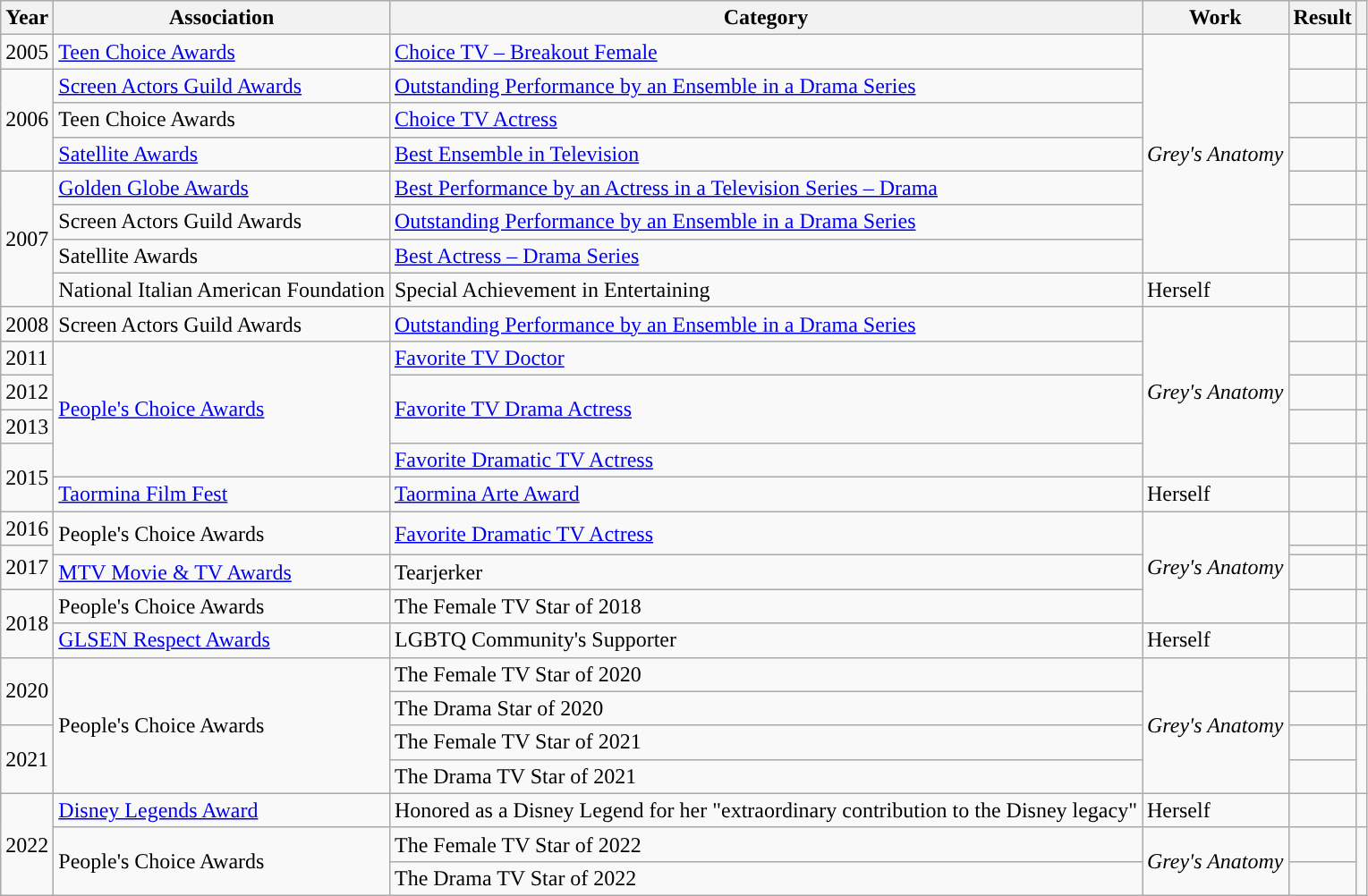<table class="wikitable sortable">
<tr>
<th>Year</th>
<th>Association</th>
<th>Category</th>
<th>Work</th>
<th>Result</th>
<th class="unsortable"></th>
</tr>
<tr>
<td>2005</td>
<td><a href='#'>Teen Choice Awards</a></td>
<td><a href='#'>Choice TV – Breakout Female</a></td>
<td rowspan="7"><em>Grey's Anatomy</em></td>
<td></td>
<td style="text-align:center;"></td>
</tr>
<tr>
<td rowspan="3'">2006</td>
<td><a href='#'>Screen Actors Guild Awards</a></td>
<td><a href='#'>Outstanding Performance by an Ensemble in a Drama Series</a></td>
<td></td>
<td style="text-align:center;"></td>
</tr>
<tr>
<td>Teen Choice Awards</td>
<td><a href='#'>Choice TV Actress</a></td>
<td></td>
<td style="text-align:center;"></td>
</tr>
<tr>
<td><a href='#'>Satellite Awards</a></td>
<td><a href='#'>Best Ensemble in Television</a></td>
<td></td>
<td style="text-align:center;"></td>
</tr>
<tr>
<td rowspan="4">2007</td>
<td><a href='#'>Golden Globe Awards</a></td>
<td><a href='#'>Best Performance by an Actress in a Television Series – Drama</a></td>
<td></td>
<td style="text-align:center;"></td>
</tr>
<tr>
<td>Screen Actors Guild Awards</td>
<td><a href='#'>Outstanding Performance by an Ensemble in a Drama Series</a></td>
<td></td>
<td style="text-align:center;"></td>
</tr>
<tr>
<td>Satellite Awards</td>
<td><a href='#'>Best Actress – Drama Series</a></td>
<td></td>
<td style="text-align:center;"></td>
</tr>
<tr>
<td>National Italian American Foundation</td>
<td>Special Achievement in Entertaining</td>
<td>Herself</td>
<td></td>
<td style="text-align:center;"></td>
</tr>
<tr>
<td>2008</td>
<td>Screen Actors Guild Awards</td>
<td><a href='#'>Outstanding Performance by an Ensemble in a Drama Series</a></td>
<td rowspan="5"><em>Grey's Anatomy</em></td>
<td></td>
<td style="text-align:center;"></td>
</tr>
<tr>
<td>2011</td>
<td rowspan="4"><a href='#'>People's Choice Awards</a></td>
<td><a href='#'>Favorite TV Doctor</a></td>
<td></td>
<td style="text-align:center;"></td>
</tr>
<tr>
<td>2012</td>
<td rowspan="2"><a href='#'>Favorite TV Drama Actress</a></td>
<td></td>
<td style="text-align:center;"></td>
</tr>
<tr>
<td>2013</td>
<td></td>
<td style="text-align:center;"></td>
</tr>
<tr>
<td rowspan="2">2015</td>
<td><a href='#'>Favorite Dramatic TV Actress</a></td>
<td></td>
<td style="text-align:center;"></td>
</tr>
<tr>
<td><a href='#'>Taormina Film Fest</a></td>
<td><a href='#'>Taormina Arte Award</a></td>
<td>Herself</td>
<td></td>
<td style="text-align:center;"></td>
</tr>
<tr>
<td>2016</td>
<td rowspan="2">People's Choice Awards</td>
<td rowspan="2"><a href='#'>Favorite Dramatic TV Actress</a></td>
<td rowspan="4"><em>Grey's Anatomy</em></td>
<td></td>
<td style="text-align:center;"></td>
</tr>
<tr>
<td rowspan="2">2017</td>
<td></td>
<td style="text-align:center;"></td>
</tr>
<tr>
<td><a href='#'>MTV Movie & TV Awards</a></td>
<td>Tearjerker</td>
<td></td>
<td style="text-align:center;"></td>
</tr>
<tr>
<td rowspan="2">2018</td>
<td>People's Choice Awards</td>
<td>The Female TV Star of 2018</td>
<td></td>
<td style="text-align:center;"></td>
</tr>
<tr>
<td><a href='#'>GLSEN Respect Awards</a></td>
<td>LGBTQ Community's Supporter</td>
<td>Herself</td>
<td></td>
<td style="text-align:center;"></td>
</tr>
<tr>
<td rowspan="2">2020</td>
<td rowspan="4">People's Choice Awards</td>
<td>The Female TV Star of 2020</td>
<td rowspan="4"><em>Grey's Anatomy</em></td>
<td></td>
<td style="text-align:center;" rowspan="2"></td>
</tr>
<tr>
<td>The Drama Star of 2020</td>
<td></td>
</tr>
<tr>
<td rowspan="2">2021</td>
<td>The Female TV Star of 2021</td>
<td></td>
<td style="text-align:center;" rowspan="2"></td>
</tr>
<tr>
<td>The Drama TV Star of 2021</td>
<td></td>
</tr>
<tr>
<td rowspan="3">2022</td>
<td><a href='#'>Disney Legends Award</a></td>
<td>Honored as a Disney Legend for her "extraordinary contribution to the Disney legacy"</td>
<td>Herself</td>
<td></td>
<td style="text-align:center;"></td>
</tr>
<tr>
<td rowspan="2">People's Choice Awards</td>
<td>The Female TV Star of 2022</td>
<td rowspan="2"><em>Grey's Anatomy</em></td>
<td></td>
<td style="text-align:center;" rowspan="2"></td>
</tr>
<tr>
<td>The Drama TV Star of 2022</td>
<td></td>
</tr>
</table>
